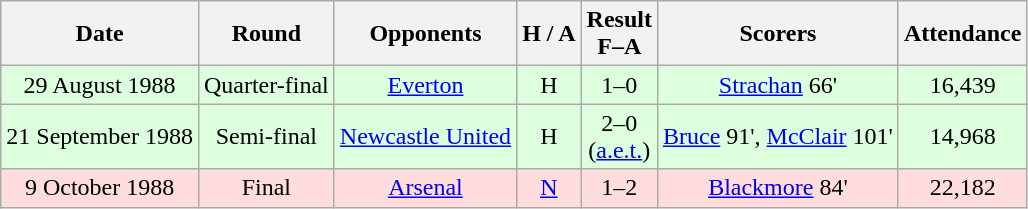<table class="wikitable" style="text-align:center">
<tr>
<th>Date</th>
<th>Round</th>
<th>Opponents</th>
<th>H / A</th>
<th>Result<br>F–A</th>
<th>Scorers</th>
<th>Attendance</th>
</tr>
<tr bgcolor="#ddffdd">
<td>29 August 1988</td>
<td>Quarter-final</td>
<td><a href='#'>Everton</a></td>
<td>H</td>
<td>1–0</td>
<td><a href='#'>Strachan</a> 66'</td>
<td>16,439</td>
</tr>
<tr bgcolor="#ddffdd">
<td>21 September 1988</td>
<td>Semi-final</td>
<td><a href='#'>Newcastle United</a></td>
<td>H</td>
<td>2–0<br>(<a href='#'>a.e.t.</a>)</td>
<td><a href='#'>Bruce</a> 91', <a href='#'>McClair</a> 101'</td>
<td>14,968</td>
</tr>
<tr bgcolor="#ffdddd">
<td>9 October 1988</td>
<td>Final</td>
<td><a href='#'>Arsenal</a></td>
<td><a href='#'>N</a></td>
<td>1–2</td>
<td><a href='#'>Blackmore</a> 84'</td>
<td>22,182</td>
</tr>
</table>
